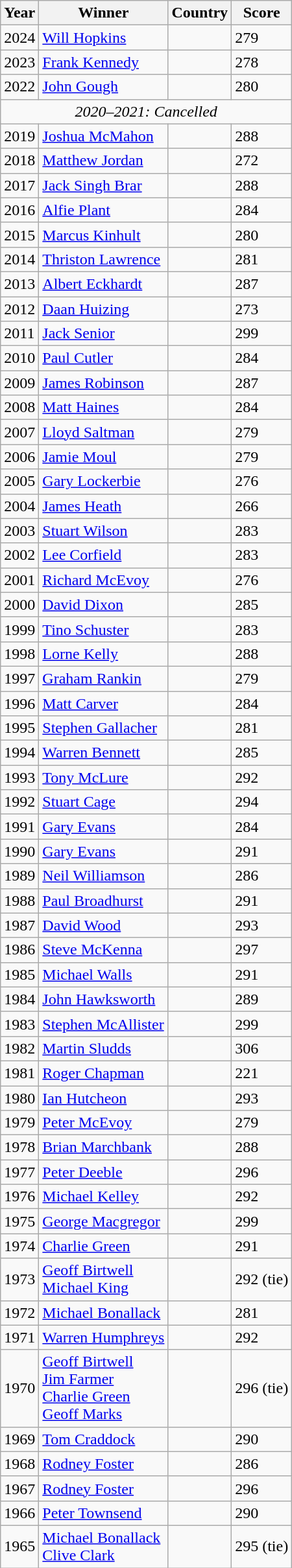<table class="wikitable">
<tr>
<th>Year</th>
<th>Winner</th>
<th>Country</th>
<th>Score</th>
</tr>
<tr>
<td>2024</td>
<td><a href='#'>Will Hopkins</a></td>
<td></td>
<td>279</td>
</tr>
<tr>
<td>2023</td>
<td><a href='#'>Frank Kennedy</a></td>
<td></td>
<td>278</td>
</tr>
<tr>
<td>2022</td>
<td><a href='#'>John Gough</a></td>
<td></td>
<td>280</td>
</tr>
<tr>
<td colspan=4 align=center><em>2020–2021: Cancelled</em></td>
</tr>
<tr>
<td>2019</td>
<td><a href='#'>Joshua McMahon</a></td>
<td></td>
<td>288</td>
</tr>
<tr>
<td>2018</td>
<td><a href='#'>Matthew Jordan</a></td>
<td></td>
<td>272</td>
</tr>
<tr>
<td>2017</td>
<td><a href='#'>Jack Singh Brar</a></td>
<td></td>
<td>288</td>
</tr>
<tr>
<td>2016</td>
<td><a href='#'>Alfie Plant</a></td>
<td></td>
<td>284</td>
</tr>
<tr>
<td>2015</td>
<td><a href='#'>Marcus Kinhult</a></td>
<td></td>
<td>280</td>
</tr>
<tr>
<td>2014</td>
<td><a href='#'>Thriston Lawrence</a></td>
<td></td>
<td>281</td>
</tr>
<tr>
<td>2013</td>
<td><a href='#'>Albert Eckhardt</a></td>
<td></td>
<td>287</td>
</tr>
<tr>
<td>2012</td>
<td><a href='#'>Daan Huizing</a></td>
<td></td>
<td>273</td>
</tr>
<tr>
<td>2011</td>
<td><a href='#'>Jack Senior</a></td>
<td></td>
<td>299</td>
</tr>
<tr>
<td>2010</td>
<td><a href='#'>Paul Cutler</a></td>
<td></td>
<td>284</td>
</tr>
<tr>
<td>2009</td>
<td><a href='#'>James Robinson</a></td>
<td></td>
<td>287</td>
</tr>
<tr>
<td>2008</td>
<td><a href='#'>Matt Haines</a></td>
<td></td>
<td>284</td>
</tr>
<tr>
<td>2007</td>
<td><a href='#'>Lloyd Saltman</a></td>
<td></td>
<td>279</td>
</tr>
<tr>
<td>2006</td>
<td><a href='#'>Jamie Moul</a></td>
<td></td>
<td>279</td>
</tr>
<tr>
<td>2005</td>
<td><a href='#'>Gary Lockerbie</a></td>
<td></td>
<td>276</td>
</tr>
<tr>
<td>2004</td>
<td><a href='#'>James Heath</a></td>
<td></td>
<td>266</td>
</tr>
<tr>
<td>2003</td>
<td><a href='#'>Stuart Wilson</a></td>
<td></td>
<td>283</td>
</tr>
<tr>
<td>2002</td>
<td><a href='#'>Lee Corfield</a></td>
<td></td>
<td>283</td>
</tr>
<tr>
<td>2001</td>
<td><a href='#'>Richard McEvoy</a></td>
<td></td>
<td>276</td>
</tr>
<tr>
<td>2000</td>
<td><a href='#'>David Dixon</a></td>
<td></td>
<td>285</td>
</tr>
<tr>
<td>1999</td>
<td><a href='#'>Tino Schuster</a></td>
<td></td>
<td>283</td>
</tr>
<tr>
<td>1998</td>
<td><a href='#'>Lorne Kelly</a></td>
<td></td>
<td>288</td>
</tr>
<tr>
<td>1997</td>
<td><a href='#'>Graham Rankin</a></td>
<td></td>
<td>279</td>
</tr>
<tr>
<td>1996</td>
<td><a href='#'>Matt Carver</a></td>
<td></td>
<td>284</td>
</tr>
<tr>
<td>1995</td>
<td><a href='#'>Stephen Gallacher</a></td>
<td></td>
<td>281</td>
</tr>
<tr>
<td>1994</td>
<td><a href='#'>Warren Bennett</a></td>
<td></td>
<td>285</td>
</tr>
<tr>
<td>1993</td>
<td><a href='#'>Tony McLure</a></td>
<td></td>
<td>292</td>
</tr>
<tr>
<td>1992</td>
<td><a href='#'>Stuart Cage</a></td>
<td></td>
<td>294</td>
</tr>
<tr>
<td>1991</td>
<td><a href='#'>Gary Evans</a></td>
<td></td>
<td>284</td>
</tr>
<tr>
<td>1990</td>
<td><a href='#'>Gary Evans</a></td>
<td></td>
<td>291</td>
</tr>
<tr>
<td>1989</td>
<td><a href='#'>Neil Williamson</a></td>
<td></td>
<td>286</td>
</tr>
<tr>
<td>1988</td>
<td><a href='#'>Paul Broadhurst</a></td>
<td></td>
<td>291</td>
</tr>
<tr>
<td>1987</td>
<td><a href='#'>David Wood</a></td>
<td></td>
<td>293</td>
</tr>
<tr>
<td>1986</td>
<td><a href='#'>Steve McKenna</a></td>
<td></td>
<td>297</td>
</tr>
<tr>
<td>1985</td>
<td><a href='#'>Michael Walls</a></td>
<td></td>
<td>291</td>
</tr>
<tr>
<td>1984</td>
<td><a href='#'>John Hawksworth</a></td>
<td></td>
<td>289</td>
</tr>
<tr>
<td>1983</td>
<td><a href='#'>Stephen McAllister</a></td>
<td></td>
<td>299</td>
</tr>
<tr>
<td>1982</td>
<td><a href='#'>Martin Sludds</a></td>
<td></td>
<td>306</td>
</tr>
<tr>
<td>1981</td>
<td><a href='#'>Roger Chapman</a></td>
<td></td>
<td>221</td>
</tr>
<tr>
<td>1980</td>
<td><a href='#'>Ian Hutcheon</a></td>
<td></td>
<td>293</td>
</tr>
<tr>
<td>1979</td>
<td><a href='#'>Peter McEvoy</a></td>
<td></td>
<td>279</td>
</tr>
<tr>
<td>1978</td>
<td><a href='#'>Brian Marchbank</a></td>
<td></td>
<td>288</td>
</tr>
<tr>
<td>1977</td>
<td><a href='#'>Peter Deeble</a></td>
<td></td>
<td>296</td>
</tr>
<tr>
<td>1976</td>
<td><a href='#'>Michael Kelley</a></td>
<td></td>
<td>292</td>
</tr>
<tr>
<td>1975</td>
<td><a href='#'>George Macgregor</a></td>
<td></td>
<td>299</td>
</tr>
<tr>
<td>1974</td>
<td><a href='#'>Charlie Green</a></td>
<td></td>
<td>291</td>
</tr>
<tr>
<td>1973</td>
<td><a href='#'>Geoff Birtwell</a><br><a href='#'>Michael King</a></td>
<td><br></td>
<td>292 (tie)</td>
</tr>
<tr>
<td>1972</td>
<td><a href='#'>Michael Bonallack</a></td>
<td></td>
<td>281</td>
</tr>
<tr>
<td>1971</td>
<td><a href='#'>Warren Humphreys</a></td>
<td></td>
<td>292</td>
</tr>
<tr>
<td>1970</td>
<td><a href='#'>Geoff Birtwell</a><br><a href='#'>Jim Farmer</a><br><a href='#'>Charlie Green</a><br><a href='#'>Geoff Marks</a></td>
<td><br><br><br></td>
<td>296 (tie)</td>
</tr>
<tr>
<td>1969</td>
<td><a href='#'>Tom Craddock</a></td>
<td></td>
<td>290</td>
</tr>
<tr>
<td>1968</td>
<td><a href='#'>Rodney Foster</a></td>
<td></td>
<td>286</td>
</tr>
<tr>
<td>1967</td>
<td><a href='#'>Rodney Foster</a></td>
<td></td>
<td>296</td>
</tr>
<tr>
<td>1966</td>
<td><a href='#'>Peter Townsend</a></td>
<td></td>
<td>290</td>
</tr>
<tr>
<td>1965</td>
<td><a href='#'>Michael Bonallack</a><br><a href='#'>Clive Clark</a></td>
<td><br></td>
<td>295 (tie)</td>
</tr>
</table>
